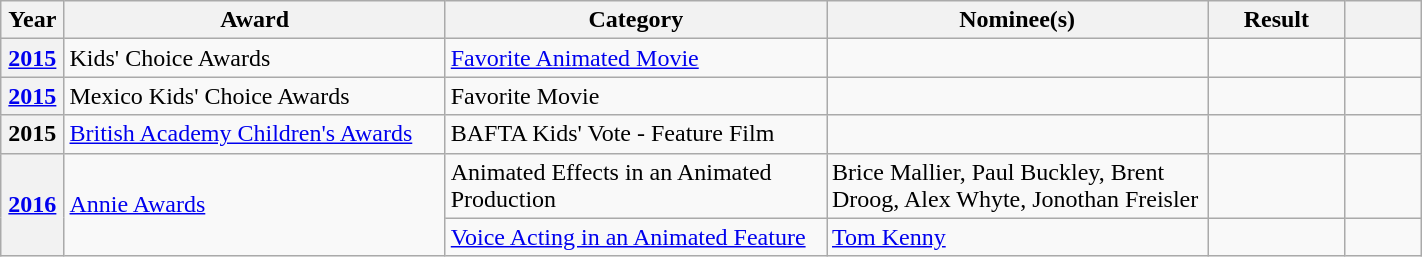<table class="wikitable sortable plainrowheaders" width=75%>
<tr>
<th scope="col" style="width:4%;">Year</th>
<th scope="col" style="width:25%;">Award</th>
<th scope="col" style="width:25%;">Category</th>
<th scope="col" style="width:25%;">Nominee(s)</th>
<th scope="col" style="width:9%;">Result</th>
<th scope="col" style="width:5%;" class="unsortable"></th>
</tr>
<tr>
<th scope="row" style="text-align:center;"><a href='#'>2015</a></th>
<td>Kids' Choice Awards</td>
<td><a href='#'>Favorite Animated Movie</a></td>
<td></td>
<td></td>
<td align=center></td>
</tr>
<tr>
<th scope="row" style="text-align:center;"><a href='#'>2015</a></th>
<td>Mexico Kids' Choice Awards</td>
<td>Favorite Movie</td>
<td></td>
<td></td>
<td align=center></td>
</tr>
<tr>
<th scope="row" style="text-align:center;">2015</th>
<td><a href='#'>British Academy Children's Awards</a></td>
<td>BAFTA Kids' Vote - Feature Film</td>
<td></td>
<td></td>
<td align=center></td>
</tr>
<tr>
<th scope="row" rowspan="2" style="text-align:center;"><a href='#'>2016</a></th>
<td rowspan="2"><a href='#'>Annie Awards</a></td>
<td>Animated Effects in an Animated Production</td>
<td>Brice Mallier, Paul Buckley, Brent Droog, Alex Whyte, Jonothan Freisler</td>
<td></td>
<td align=center></td>
</tr>
<tr>
<td><a href='#'>Voice Acting in an Animated Feature</a></td>
<td><a href='#'>Tom Kenny</a></td>
<td></td>
<td align=center></td>
</tr>
</table>
